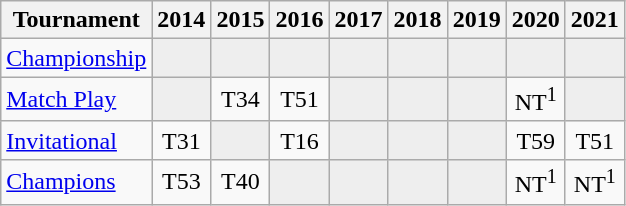<table class="wikitable" style="text-align:center;">
<tr>
<th>Tournament</th>
<th>2014</th>
<th>2015</th>
<th>2016</th>
<th>2017</th>
<th>2018</th>
<th>2019</th>
<th>2020</th>
<th>2021</th>
</tr>
<tr>
<td align="left"><a href='#'>Championship</a></td>
<td style="background:#eeeeee;"></td>
<td style="background:#eeeeee;"></td>
<td style="background:#eeeeee;"></td>
<td style="background:#eeeeee;"></td>
<td style="background:#eeeeee;"></td>
<td style="background:#eeeeee;"></td>
<td style="background:#eeeeee;"></td>
<td style="background:#eeeeee;"></td>
</tr>
<tr>
<td align="left"><a href='#'>Match Play</a></td>
<td style="background:#eeeeee;"></td>
<td>T34</td>
<td>T51</td>
<td style="background:#eeeeee;"></td>
<td style="background:#eeeeee;"></td>
<td style="background:#eeeeee;"></td>
<td>NT<sup>1</sup></td>
<td style="background:#eeeeee;"></td>
</tr>
<tr>
<td align="left"><a href='#'>Invitational</a></td>
<td>T31</td>
<td style="background:#eeeeee;"></td>
<td>T16</td>
<td style="background:#eeeeee;"></td>
<td style="background:#eeeeee;"></td>
<td style="background:#eeeeee;"></td>
<td>T59</td>
<td>T51</td>
</tr>
<tr>
<td align="left"><a href='#'>Champions</a></td>
<td>T53</td>
<td>T40</td>
<td style="background:#eeeeee;"></td>
<td style="background:#eeeeee;"></td>
<td style="background:#eeeeee;"></td>
<td style="background:#eeeeee;"></td>
<td>NT<sup>1</sup></td>
<td>NT<sup>1</sup></td>
</tr>
</table>
